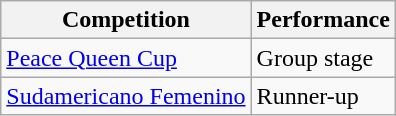<table class="wikitable">
<tr>
<th>Competition</th>
<th>Performance</th>
</tr>
<tr>
<td><a href='#'>Peace Queen Cup</a></td>
<td>Group stage</td>
</tr>
<tr>
<td><a href='#'>Sudamericano Femenino</a></td>
<td>Runner-up</td>
</tr>
</table>
